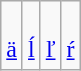<table class="wikitable" style="line-height: 1.2">
<tr align=center>
<td> <br> <a href='#'>ä</a></td>
<td> <br> <a href='#'>ĺ</a></td>
<td> <br> <a href='#'>ľ</a></td>
<td> <br> <a href='#'>ŕ</a></td>
</tr>
</table>
